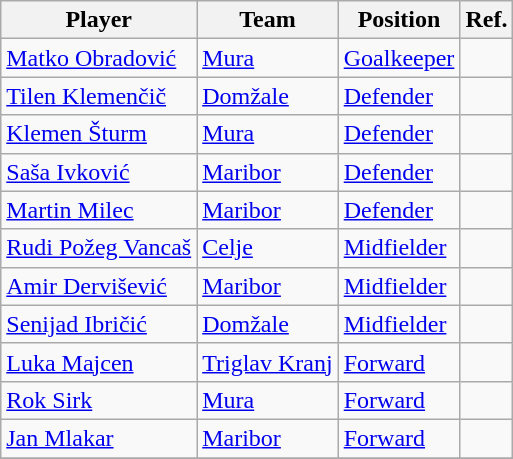<table class="wikitable">
<tr>
<th>Player</th>
<th>Team</th>
<th>Position</th>
<th>Ref.</th>
</tr>
<tr>
<td> <a href='#'>Matko Obradović</a></td>
<td><a href='#'>Mura</a></td>
<td><a href='#'>Goalkeeper</a></td>
<td></td>
</tr>
<tr>
<td> <a href='#'>Tilen Klemenčič</a></td>
<td><a href='#'>Domžale</a></td>
<td><a href='#'>Defender</a></td>
<td></td>
</tr>
<tr>
<td> <a href='#'>Klemen Šturm</a></td>
<td><a href='#'>Mura</a></td>
<td><a href='#'>Defender</a></td>
<td></td>
</tr>
<tr>
<td> <a href='#'>Saša Ivković</a></td>
<td><a href='#'>Maribor</a></td>
<td><a href='#'>Defender</a></td>
<td></td>
</tr>
<tr>
<td> <a href='#'>Martin Milec</a></td>
<td><a href='#'>Maribor</a></td>
<td><a href='#'>Defender</a></td>
<td></td>
</tr>
<tr>
<td> <a href='#'>Rudi Požeg Vancaš</a></td>
<td><a href='#'>Celje</a></td>
<td><a href='#'>Midfielder</a></td>
<td></td>
</tr>
<tr>
<td> <a href='#'>Amir Dervišević</a></td>
<td><a href='#'>Maribor</a></td>
<td><a href='#'>Midfielder</a></td>
<td></td>
</tr>
<tr>
<td> <a href='#'>Senijad Ibričić</a></td>
<td><a href='#'>Domžale</a></td>
<td><a href='#'>Midfielder</a></td>
<td></td>
</tr>
<tr>
<td> <a href='#'>Luka Majcen</a></td>
<td><a href='#'>Triglav Kranj</a></td>
<td><a href='#'>Forward</a></td>
<td></td>
</tr>
<tr>
<td> <a href='#'>Rok Sirk</a></td>
<td><a href='#'>Mura</a></td>
<td><a href='#'>Forward</a></td>
<td></td>
</tr>
<tr>
<td> <a href='#'>Jan Mlakar</a></td>
<td><a href='#'>Maribor</a></td>
<td><a href='#'>Forward</a></td>
<td></td>
</tr>
<tr>
</tr>
</table>
